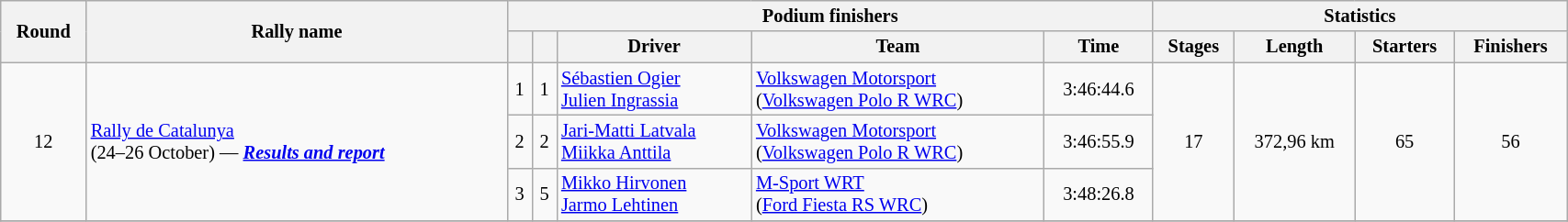<table class="wikitable" width=90% style="font-size:85%;">
<tr>
<th rowspan=2>Round</th>
<th style="width:22em" rowspan=2>Rally name</th>
<th colspan=5>Podium finishers</th>
<th colspan=4>Statistics</th>
</tr>
<tr>
<th></th>
<th></th>
<th>Driver</th>
<th>Team</th>
<th>Time</th>
<th>Stages</th>
<th>Length</th>
<th>Starters</th>
<th>Finishers</th>
</tr>
<tr>
<td rowspan=3 align=center>12</td>
<td rowspan=3 nowrap> <a href='#'>Rally de Catalunya</a><br>(24–26 October) — <strong><em><a href='#'>Results and report</a></em></strong></td>
<td align=center>1</td>
<td align=center>1</td>
<td nowrap> <a href='#'>Sébastien Ogier</a><br> <a href='#'>Julien Ingrassia</a></td>
<td nowrap> <a href='#'>Volkswagen Motorsport</a><br> (<a href='#'>Volkswagen Polo R WRC</a>)</td>
<td align=center>3:46:44.6</td>
<td rowspan=3 align=center>17</td>
<td rowspan=3 align=center>372,96 km</td>
<td rowspan=3 align=center>65</td>
<td rowspan=3 align=center>56</td>
</tr>
<tr>
<td align=center>2</td>
<td align=center>2</td>
<td nowrap> <a href='#'>Jari-Matti Latvala</a><br> <a href='#'>Miikka Anttila</a></td>
<td nowrap> <a href='#'>Volkswagen Motorsport</a><br> (<a href='#'>Volkswagen Polo R WRC</a>)</td>
<td align=center>3:46:55.9</td>
</tr>
<tr>
<td align=center>3</td>
<td align=center>5</td>
<td nowrap> <a href='#'>Mikko Hirvonen</a><br> <a href='#'>Jarmo Lehtinen</a></td>
<td nowrap> <a href='#'>M-Sport WRT</a><br> (<a href='#'>Ford Fiesta RS WRC</a>)</td>
<td align=center>3:48:26.8</td>
</tr>
<tr>
</tr>
</table>
